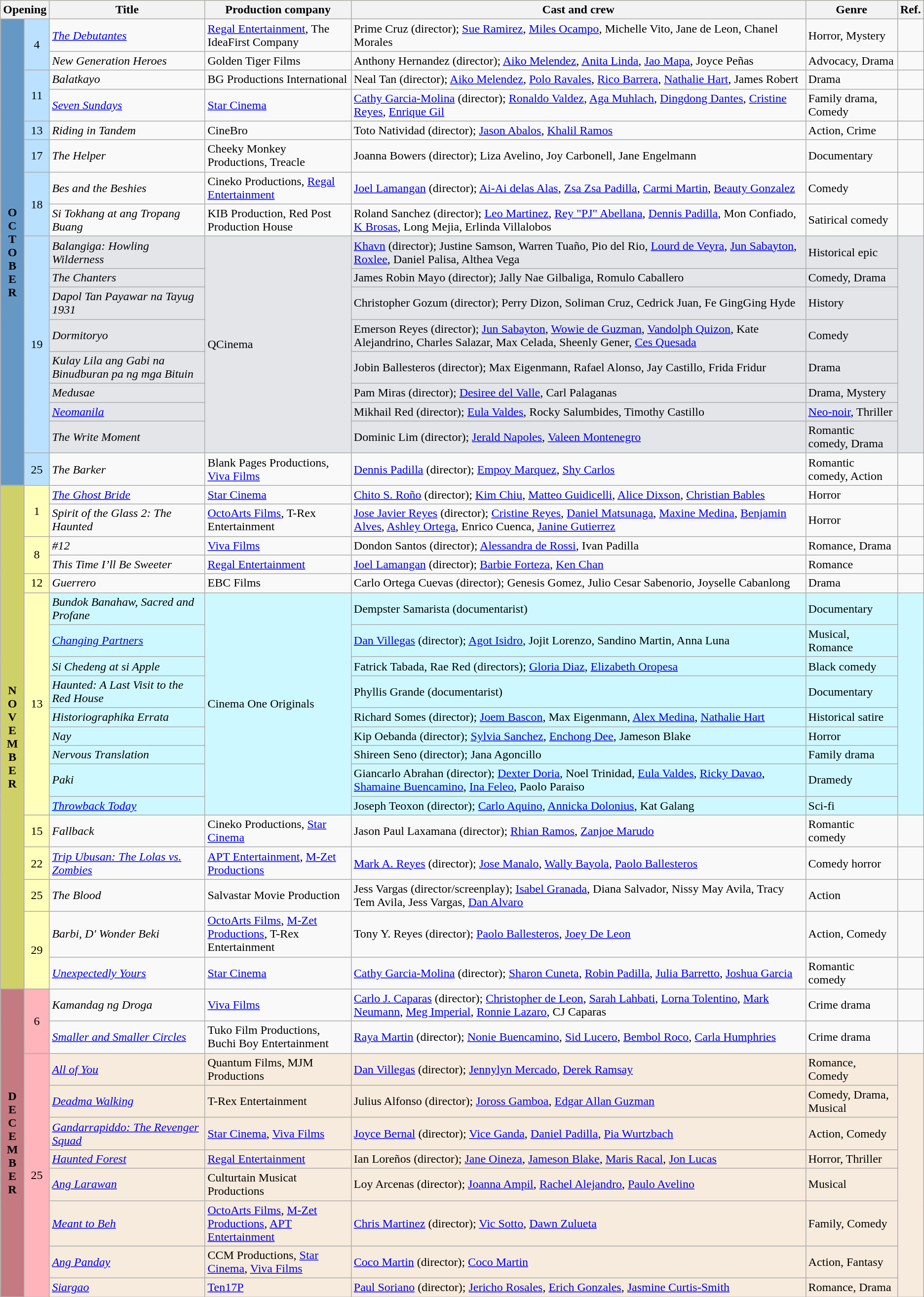<table class="wikitable sortable">
<tr style="background:#ffffba; text-align:center;">
<th colspan="2" style="width:05%">Opening</th>
<th style="width:17%">Title</th>
<th style="width:16%">Production company</th>
<th style="width:50%">Cast and crew</th>
<th style="width:10%">Genre</th>
<th style="width:02%">Ref.</th>
</tr>
<tr>
<th rowspan="17" style="text-align:center; background:#6698c6">O<br>C<br>T<br>O<br>B<br>E<br>R</th>
<td rowspan="2" style="text-align:center; background:#bae1ff">4</td>
<td><em><a href='#'>The Debutantes</a></em></td>
<td><a href='#'>Regal Entertainment</a>, The IdeaFirst Company</td>
<td>Prime Cruz (director); <a href='#'>Sue Ramirez</a>, <a href='#'>Miles Ocampo</a>, Michelle Vito, Jane de Leon, Chanel Morales</td>
<td>Horror, Mystery</td>
<td></td>
</tr>
<tr>
<td><em>New Generation Heroes</em></td>
<td>Golden Tiger Films</td>
<td>Anthony Hernandez (director); <a href='#'>Aiko Melendez</a>, <a href='#'>Anita Linda</a>, <a href='#'>Jao Mapa</a>, Joyce Peñas</td>
<td>Advocacy, Drama</td>
<td></td>
</tr>
<tr>
<td rowspan="2" style="text-align:center; background:#bae1ff">11</td>
<td><em>Balatkayo</em></td>
<td>BG Productions International</td>
<td>Neal Tan (director); <a href='#'>Aiko Melendez</a>, <a href='#'>Polo Ravales</a>, <a href='#'>Rico Barrera</a>, <a href='#'>Nathalie Hart</a>, James Robert</td>
<td>Drama</td>
<td></td>
</tr>
<tr>
<td><em><a href='#'>Seven Sundays</a></em></td>
<td><a href='#'>Star Cinema</a></td>
<td><a href='#'>Cathy Garcia-Molina</a> (director); <a href='#'>Ronaldo Valdez</a>, <a href='#'>Aga Muhlach</a>, <a href='#'>Dingdong Dantes</a>, <a href='#'>Cristine Reyes</a>, <a href='#'>Enrique Gil</a></td>
<td>Family drama, Comedy</td>
<td></td>
</tr>
<tr>
<td style="text-align:center; background:#bae1ff">13</td>
<td><em>Riding in Tandem</em></td>
<td>CineBro</td>
<td>Toto Natividad (director); <a href='#'>Jason Abalos</a>, <a href='#'>Khalil Ramos</a></td>
<td>Action, Crime</td>
<td></td>
</tr>
<tr>
<td style="text-align:center; background:#bae1ff">17</td>
<td><em>The Helper</em></td>
<td>Cheeky Monkey Productions, Treacle</td>
<td>Joanna Bowers (director); Liza Avelino, Joy Carbonell, Jane Engelmann</td>
<td>Documentary</td>
<td></td>
</tr>
<tr>
<td rowspan="2" style="text-align:center; background:#bae1ff">18</td>
<td><em>Bes and the Beshies</em></td>
<td>Cineko Productions, <a href='#'>Regal Entertainment</a></td>
<td><a href='#'>Joel Lamangan</a> (director); <a href='#'>Ai-Ai delas Alas</a>, <a href='#'>Zsa Zsa Padilla</a>, <a href='#'>Carmi Martin</a>, <a href='#'>Beauty Gonzalez</a></td>
<td>Comedy</td>
<td></td>
</tr>
<tr>
<td><em>Si Tokhang at ang Tropang Buang</em></td>
<td>KIB Production, Red Post Production House</td>
<td>Roland Sanchez (director); <a href='#'>Leo Martinez</a>, <a href='#'>Rey "PJ" Abellana</a>, <a href='#'>Dennis Padilla</a>, Mon Confiado, <a href='#'>K Brosas</a>, Long Mejia, Erlinda Villalobos</td>
<td>Satirical comedy</td>
<td></td>
</tr>
<tr style="background:#e3e5e8;">
<td rowspan=8 style="text-align:center; background:#bae1ff">19</td>
<td><em>Balangiga: Howling Wilderness</em></td>
<td rowspan=8>QCinema</td>
<td><a href='#'>Khavn</a> (director); Justine Samson, Warren Tuaño, Pio del Rio, <a href='#'>Lourd de Veyra</a>, <a href='#'>Jun Sabayton</a>, <a href='#'>Roxlee</a>, Daniel Palisa, Althea Vega</td>
<td>Historical epic</td>
<td rowspan=8></td>
</tr>
<tr style="background:#e3e5e8;">
<td><em>The Chanters</em></td>
<td>James Robin Mayo (director); Jally Nae Gilbaliga, Romulo Caballero</td>
<td>Comedy, Drama</td>
</tr>
<tr style="background:#e3e5e8;">
<td><em>Dapol Tan Payawar na Tayug 1931</em></td>
<td>Christopher Gozum (director); Perry Dizon, Soliman Cruz, Cedrick Juan, Fe GingGing Hyde</td>
<td>History</td>
</tr>
<tr style="background:#e3e5e8;">
<td><em>Dormitoryo</em></td>
<td>Emerson Reyes (director); <a href='#'>Jun Sabayton</a>, <a href='#'>Wowie de Guzman</a>, <a href='#'>Vandolph Quizon</a>,  Kate Alejandrino, Charles Salazar, Max Celada, Sheenly Gener, <a href='#'>Ces Quesada</a></td>
<td>Comedy</td>
</tr>
<tr style="background:#e3e5e8;">
<td><em>Kulay Lila ang Gabi na Binudburan pa ng mga Bituin</em></td>
<td>Jobin Ballesteros (director); Max Eigenmann, Rafael Alonso, Jay Castillo, Frida Fridur</td>
<td>Drama</td>
</tr>
<tr style="background:#e3e5e8;">
<td><em>Medusae</em></td>
<td>Pam Miras (director); <a href='#'>Desiree del Valle</a>, Carl Palaganas</td>
<td>Drama, Mystery</td>
</tr>
<tr style="background:#e3e5e8;">
<td><em><a href='#'>Neomanila</a></em></td>
<td>Mikhail Red (director); <a href='#'>Eula Valdes</a>, Rocky Salumbides, Timothy Castillo</td>
<td><a href='#'>Neo-noir</a>, Thriller</td>
</tr>
<tr style="background:#e3e5e8;">
<td><em>The Write Moment</em></td>
<td>Dominic Lim (director); <a href='#'>Jerald Napoles</a>, <a href='#'>Valeen Montenegro</a></td>
<td>Romantic comedy, Drama</td>
</tr>
<tr>
<td style="text-align:center; background:#bae1ff">25</td>
<td><em>The Barker</em></td>
<td>Blank Pages Productions, <a href='#'>Viva Films</a></td>
<td><a href='#'>Dennis Padilla</a> (director); <a href='#'>Empoy Marquez</a>, <a href='#'>Shy Carlos</a></td>
<td>Romantic comedy, Action</td>
<td></td>
</tr>
<tr>
<th rowspan="19" style="text-align:center; background:#d0d069">N<br>O<br>V<br>E<br>M<br>B<br>E<br>R</th>
<td rowspan="2"  style="text-align:center; background:#ffffba">1</td>
<td><em><a href='#'>The Ghost Bride</a></em></td>
<td><a href='#'>Star Cinema</a></td>
<td><a href='#'>Chito S. Roño</a> (director); <a href='#'>Kim Chiu</a>, <a href='#'>Matteo Guidicelli</a>, <a href='#'>Alice Dixson</a>, <a href='#'>Christian Bables</a></td>
<td>Horror</td>
<td></td>
</tr>
<tr>
<td><em>Spirit of the Glass 2: The Haunted</em></td>
<td><a href='#'>OctoArts Films</a>, T-Rex Entertainment</td>
<td><a href='#'>Jose Javier Reyes</a> (director); <a href='#'>Cristine Reyes</a>, <a href='#'>Daniel Matsunaga</a>, <a href='#'>Maxine Medina</a>, <a href='#'>Benjamin Alves</a>, <a href='#'>Ashley Ortega</a>, Enrico Cuenca, <a href='#'>Janine Gutierrez</a></td>
<td>Horror</td>
<td></td>
</tr>
<tr>
<td rowspan=2 style="text-align:center; background:#ffffba">8</td>
<td><em>#12</em></td>
<td><a href='#'>Viva Films</a></td>
<td>Dondon Santos (director); <a href='#'>Alessandra de Rossi</a>, Ivan Padilla</td>
<td>Romance, Drama</td>
<td></td>
</tr>
<tr>
<td><em>This Time I’ll Be Sweeter</em></td>
<td><a href='#'>Regal Entertainment</a></td>
<td><a href='#'>Joel Lamangan</a> (director); <a href='#'>Barbie Forteza</a>, <a href='#'>Ken Chan</a></td>
<td>Romance</td>
<td></td>
</tr>
<tr>
<td style="text-align:center; background:#ffffba">12</td>
<td><em>Guerrero</em></td>
<td>EBC Films</td>
<td>Carlo Ortega Cuevas (director); Genesis Gomez, Julio Cesar Sabenorio, Joyselle Cabanlong</td>
<td>Drama</td>
<td></td>
</tr>
<tr style="background:#cef8ff;">
<td rowspan=9 style="text-align:center; background:#ffffba">13</td>
<td><em>Bundok Banahaw, Sacred and Profane</em></td>
<td rowspan=9>Cinema One Originals</td>
<td>Dempster Samarista (documentarist)</td>
<td>Documentary</td>
<td rowspan=9></td>
</tr>
<tr style="background:#cef8ff;">
<td><em><a href='#'>Changing Partners</a></em></td>
<td><a href='#'>Dan Villegas</a> (director); <a href='#'>Agot Isidro</a>, Jojit Lorenzo, Sandino Martin, Anna Luna</td>
<td>Musical, Romance</td>
</tr>
<tr style="background:#cef8ff;">
<td><em>Si Chedeng at si Apple</em></td>
<td>Fatrick Tabada, Rae Red (directors); <a href='#'>Gloria Diaz</a>, <a href='#'>Elizabeth Oropesa</a></td>
<td>Black comedy</td>
</tr>
<tr style="background:#cef8ff;">
<td><em>Haunted: A Last Visit to the Red House</em></td>
<td>Phyllis Grande (documentarist)</td>
<td>Documentary</td>
</tr>
<tr style="background:#cef8ff;">
<td><em>Historiographika Errata</em></td>
<td>Richard Somes (director); <a href='#'>Joem Bascon</a>, Max Eigenmann, <a href='#'>Alex Medina</a>, <a href='#'>Nathalie Hart</a></td>
<td>Historical satire</td>
</tr>
<tr style="background:#cef8ff;">
<td><em>Nay</em></td>
<td>Kip Oebanda (director); <a href='#'>Sylvia Sanchez</a>, <a href='#'>Enchong Dee</a>, Jameson Blake</td>
<td>Horror</td>
</tr>
<tr style="background:#cef8ff;">
<td><em>Nervous Translation</em></td>
<td>Shireen Seno (director); Jana Agoncillo</td>
<td>Family drama</td>
</tr>
<tr style="background:#cef8ff;">
<td><em>Paki</em></td>
<td>Giancarlo Abrahan (director); <a href='#'>Dexter Doria</a>, Noel Trinidad, <a href='#'>Eula Valdes</a>, <a href='#'>Ricky Davao</a>, <a href='#'>Shamaine Buencamino</a>, <a href='#'>Ina Feleo</a>, Paolo Paraiso</td>
<td>Dramedy</td>
</tr>
<tr style="background:#cef8ff;">
<td><em><a href='#'>Throwback Today</a></em></td>
<td>Joseph Teoxon (director); <a href='#'>Carlo Aquino</a>, <a href='#'>Annicka Dolonius</a>, Kat Galang</td>
<td>Sci-fi</td>
</tr>
<tr>
<td style="text-align:center; background:#ffffba">15</td>
<td><em>Fallback</em></td>
<td>Cineko Productions, <a href='#'>Star Cinema</a></td>
<td>Jason Paul Laxamana (director); <a href='#'>Rhian Ramos</a>, <a href='#'>Zanjoe Marudo</a></td>
<td>Romantic comedy</td>
<td></td>
</tr>
<tr>
<td style="text-align:center; background:#ffffba">22</td>
<td><em><a href='#'>Trip Ubusan: The Lolas vs. Zombies</a></em></td>
<td><a href='#'>APT Entertainment</a>, <a href='#'>M-Zet Productions</a></td>
<td><a href='#'>Mark A. Reyes</a> (director); <a href='#'>Jose Manalo</a>, <a href='#'>Wally Bayola</a>, <a href='#'>Paolo Ballesteros</a></td>
<td>Comedy horror</td>
<td></td>
</tr>
<tr>
<td style="text-align:center; background:#ffffba">25</td>
<td><em>The Blood</em></td>
<td>Salvastar Movie Production</td>
<td>Jess Vargas (director/screenplay); <a href='#'>Isabel Granada</a>, Diana Salvador, Nissy May Avila, Tracy Tem Avila, Jess Vargas, <a href='#'>Dan Alvaro</a></td>
<td>Action</td>
<td></td>
</tr>
<tr>
<td rowspan="2" style="text-align:center; background:#ffffba">29</td>
<td><em>Barbi, D' Wonder Beki</em></td>
<td><a href='#'>OctoArts Films</a>, <a href='#'>M-Zet Productions</a>, T-Rex Entertainment</td>
<td>Tony Y. Reyes (director); <a href='#'>Paolo Ballesteros</a>, <a href='#'>Joey De Leon</a></td>
<td>Action, Comedy</td>
<td></td>
</tr>
<tr>
<td><em><a href='#'>Unexpectedly Yours</a></em></td>
<td><a href='#'>Star Cinema</a></td>
<td><a href='#'>Cathy Garcia-Molina</a> (director); <a href='#'>Sharon Cuneta</a>, <a href='#'>Robin Padilla</a>, <a href='#'>Julia Barretto</a>, <a href='#'>Joshua Garcia</a></td>
<td>Romantic comedy</td>
<td></td>
</tr>
<tr>
<th rowspan="10" style="text-align:center; background:#c47a81">D<br>E<br>C<br>E<br>M<br>B<br>E<br>R</th>
<td rowspan="2"  style="text-align:center; background:#ffb3ba">6</td>
<td><em>Kamandag ng Droga</em></td>
<td><a href='#'>Viva Films</a></td>
<td><a href='#'>Carlo J. Caparas</a> (director); <a href='#'>Christopher de Leon</a>, <a href='#'>Sarah Lahbati</a>, <a href='#'>Lorna Tolentino</a>, <a href='#'>Mark Neumann</a>, <a href='#'>Meg Imperial</a>, <a href='#'>Ronnie Lazaro</a>, CJ Caparas</td>
<td>Crime drama</td>
<td></td>
</tr>
<tr>
<td><em><a href='#'>Smaller and Smaller Circles</a></em></td>
<td>Tuko Film Productions, Buchi Boy Entertainment</td>
<td><a href='#'>Raya Martin</a> (director); <a href='#'>Nonie Buencamino</a>, <a href='#'>Sid Lucero</a>, <a href='#'>Bembol Roco</a>, <a href='#'>Carla Humphries</a></td>
<td>Crime drama</td>
<td></td>
</tr>
<tr style="background:#f7ebdd;">
<td rowspan=8 style="text-align:center; background:#ffb3ba">25</td>
<td><em><a href='#'>All of You</a></em></td>
<td>Quantum Films, MJM Productions</td>
<td><a href='#'>Dan Villegas</a> (director); <a href='#'>Jennylyn Mercado</a>, <a href='#'>Derek Ramsay</a></td>
<td>Romance, Comedy</td>
<td rowspan="8"></td>
</tr>
<tr style="background:#f7ebdd;">
<td><em><a href='#'>Deadma Walking</a></em></td>
<td>T-Rex Entertainment</td>
<td>Julius Alfonso (director); <a href='#'>Joross Gamboa</a>, <a href='#'>Edgar Allan Guzman</a></td>
<td>Comedy, Drama, Musical</td>
</tr>
<tr style="background:#f7ebdd;">
<td><em><a href='#'>Gandarrapiddo: The Revenger Squad</a></em></td>
<td><a href='#'>Star Cinema</a>, <a href='#'>Viva Films</a></td>
<td><a href='#'>Joyce Bernal</a> (director); <a href='#'>Vice Ganda</a>, <a href='#'>Daniel Padilla</a>, <a href='#'>Pia Wurtzbach</a></td>
<td>Action, Comedy</td>
</tr>
<tr style="background:#f7ebdd;">
<td><em><a href='#'>Haunted Forest</a></em></td>
<td><a href='#'>Regal Entertainment</a></td>
<td>Ian Loreños (director); <a href='#'>Jane Oineza</a>, <a href='#'>Jameson Blake</a>, <a href='#'>Maris Racal</a>,  <a href='#'>Jon Lucas</a></td>
<td>Horror, Thriller</td>
</tr>
<tr style="background:#f7ebdd;">
<td><em><a href='#'>Ang Larawan</a></em></td>
<td>Culturtain Musicat Productions</td>
<td>Loy Arcenas (director); <a href='#'>Joanna Ampil</a>, <a href='#'>Rachel Alejandro</a>, <a href='#'>Paulo Avelino</a></td>
<td>Musical</td>
</tr>
<tr style="background:#f7ebdd;">
<td><em><a href='#'>Meant to Beh</a></em></td>
<td><a href='#'>OctoArts Films</a>, <a href='#'>M-Zet Productions</a>, <a href='#'>APT Entertainment</a></td>
<td><a href='#'>Chris Martinez</a> (director); <a href='#'>Vic Sotto</a>, <a href='#'>Dawn Zulueta</a></td>
<td>Family, Comedy</td>
</tr>
<tr style="background:#f7ebdd;">
<td><em><a href='#'>Ang Panday</a></em></td>
<td>CCM Productions, <a href='#'>Star Cinema</a>, <a href='#'>Viva Films</a></td>
<td><a href='#'>Coco Martin</a> (director); <a href='#'>Coco Martin</a></td>
<td>Action, Fantasy</td>
</tr>
<tr style="background:#f7ebdd;">
<td><em><a href='#'>Siargao</a></em></td>
<td><a href='#'>Ten17P</a></td>
<td><a href='#'>Paul Soriano</a> (director); <a href='#'>Jericho Rosales</a>, <a href='#'>Erich Gonzales</a>, <a href='#'>Jasmine Curtis-Smith</a></td>
<td>Romance, Drama</td>
</tr>
</table>
